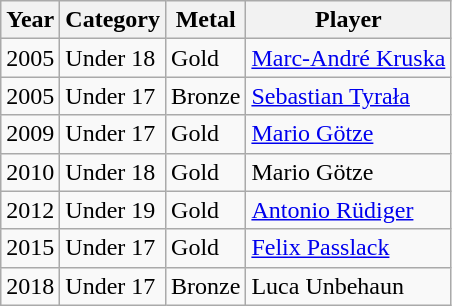<table class="wikitable">
<tr>
<th>Year</th>
<th>Category</th>
<th>Metal</th>
<th>Player</th>
</tr>
<tr>
<td>2005</td>
<td>Under 18</td>
<td> Gold</td>
<td><a href='#'>Marc-André Kruska</a></td>
</tr>
<tr>
<td>2005</td>
<td>Under 17</td>
<td> Bronze</td>
<td><a href='#'>Sebastian Tyrała</a></td>
</tr>
<tr>
<td>2009</td>
<td>Under 17</td>
<td> Gold</td>
<td><a href='#'>Mario Götze</a></td>
</tr>
<tr>
<td>2010</td>
<td>Under 18</td>
<td> Gold</td>
<td>Mario Götze</td>
</tr>
<tr>
<td>2012</td>
<td>Under 19</td>
<td> Gold</td>
<td><a href='#'>Antonio Rüdiger</a></td>
</tr>
<tr>
<td>2015</td>
<td>Under 17</td>
<td> Gold</td>
<td><a href='#'>Felix Passlack</a></td>
</tr>
<tr>
<td>2018</td>
<td>Under 17</td>
<td> Bronze</td>
<td>Luca Unbehaun</td>
</tr>
</table>
